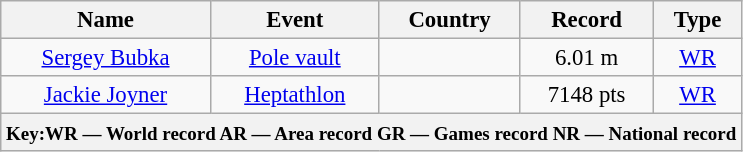<table class="wikitable" style="text-align: center; font-size:95%">
<tr>
<th>Name</th>
<th>Event</th>
<th>Country</th>
<th>Record</th>
<th>Type</th>
</tr>
<tr>
<td><a href='#'>Sergey Bubka</a></td>
<td><a href='#'>Pole vault</a></td>
<td></td>
<td>6.01 m</td>
<td><a href='#'>WR</a></td>
</tr>
<tr>
<td><a href='#'>Jackie Joyner</a></td>
<td><a href='#'>Heptathlon</a></td>
<td></td>
<td>7148 pts</td>
<td><a href='#'>WR</a></td>
</tr>
<tr>
<th colspan=5><small>Key:WR — World record  AR — Area record  GR — Games record  NR — National record</small></th>
</tr>
</table>
